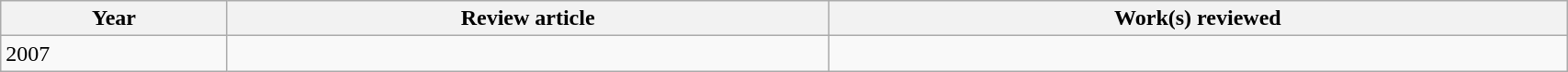<table class='wikitable sortable' width='90%'>
<tr>
<th>Year</th>
<th class='unsortable'>Review article</th>
<th class='unsortable'>Work(s) reviewed</th>
</tr>
<tr>
<td>2007</td>
<td></td>
<td></td>
</tr>
</table>
